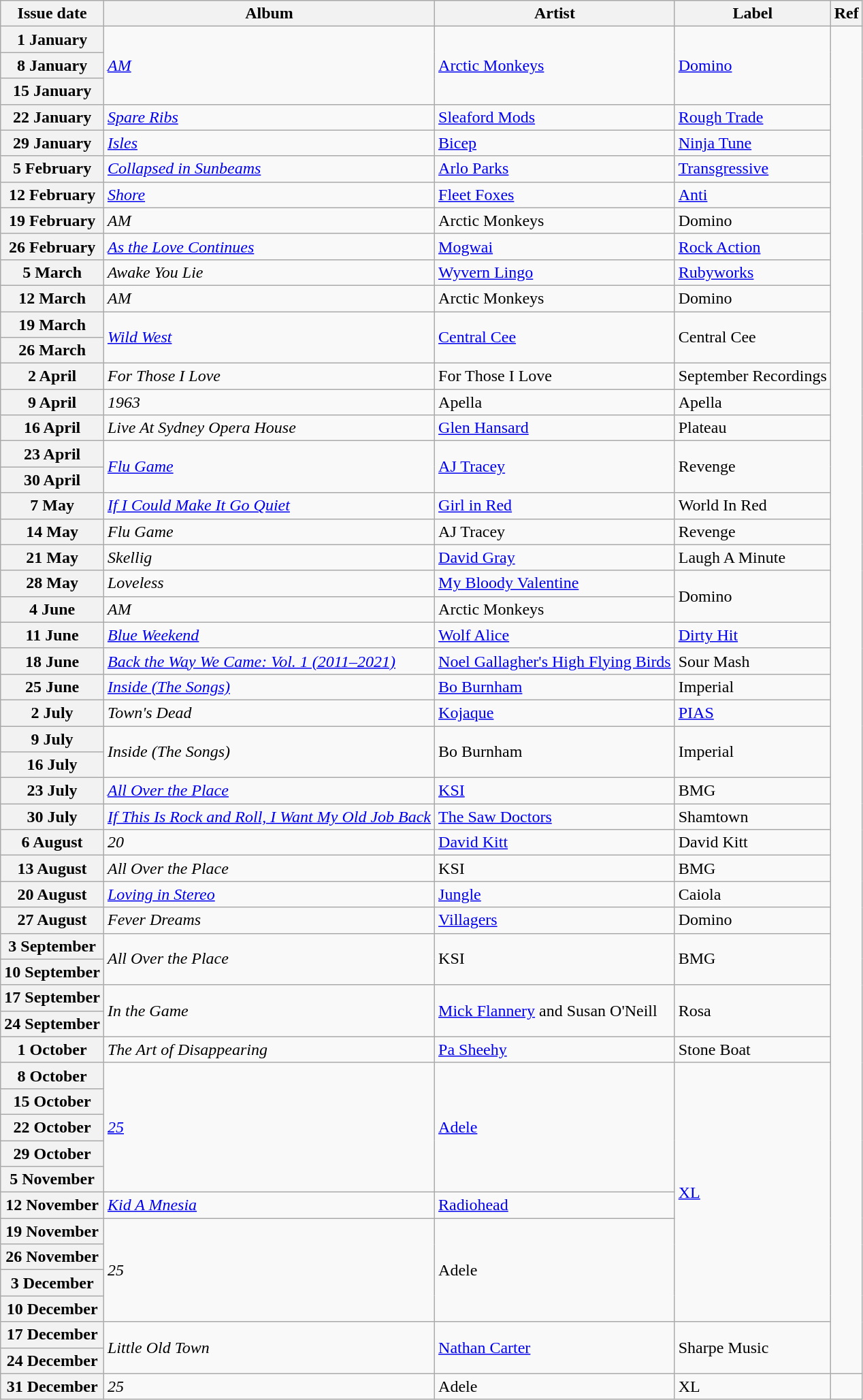<table class="wikitable plainrowheaders" style="text-align:left">
<tr>
<th scope="col">Issue date</th>
<th scope="col">Album</th>
<th scope="col">Artist</th>
<th scope="col">Label</th>
<th scope="col">Ref</th>
</tr>
<tr>
<th scope="row">1 January</th>
<td rowspan="3"><em><a href='#'>AM</a></em></td>
<td rowspan="3"><a href='#'>Arctic Monkeys</a></td>
<td rowspan="3"><a href='#'>Domino</a></td>
<td rowspan="52"></td>
</tr>
<tr>
<th scope="row">8 January</th>
</tr>
<tr>
<th scope="row">15 January</th>
</tr>
<tr>
<th scope="row">22 January</th>
<td><em><a href='#'>Spare Ribs</a></em></td>
<td><a href='#'>Sleaford Mods</a></td>
<td><a href='#'>Rough Trade</a></td>
</tr>
<tr>
<th scope="row">29 January</th>
<td><em><a href='#'>Isles</a></em></td>
<td><a href='#'>Bicep</a></td>
<td><a href='#'>Ninja Tune</a></td>
</tr>
<tr>
<th scope="row">5 February</th>
<td><em><a href='#'>Collapsed in Sunbeams</a></em></td>
<td><a href='#'>Arlo Parks</a></td>
<td><a href='#'>Transgressive</a></td>
</tr>
<tr>
<th scope="row">12 February</th>
<td><em><a href='#'>Shore</a></em></td>
<td><a href='#'>Fleet Foxes</a></td>
<td><a href='#'>Anti</a></td>
</tr>
<tr>
<th scope="row">19 February</th>
<td><em>AM</em></td>
<td>Arctic Monkeys</td>
<td>Domino</td>
</tr>
<tr>
<th scope="row">26 February</th>
<td><em><a href='#'>As the Love Continues</a></em></td>
<td><a href='#'>Mogwai</a></td>
<td><a href='#'>Rock Action</a></td>
</tr>
<tr>
<th scope="row">5 March</th>
<td><em>Awake You Lie</em></td>
<td><a href='#'>Wyvern Lingo</a></td>
<td><a href='#'>Rubyworks</a></td>
</tr>
<tr>
<th scope="row">12 March</th>
<td><em>AM</em></td>
<td>Arctic Monkeys</td>
<td>Domino</td>
</tr>
<tr>
<th scope="row">19 March</th>
<td rowspan=2><em><a href='#'>Wild West</a></em></td>
<td rowspan=2><a href='#'>Central Cee</a></td>
<td rowspan=2>Central Cee</td>
</tr>
<tr>
<th scope="row">26 March</th>
</tr>
<tr>
<th scope="row">2 April</th>
<td><em>For Those I Love</em></td>
<td>For Those I Love</td>
<td>September Recordings</td>
</tr>
<tr>
<th scope="row">9 April</th>
<td><em>1963</em></td>
<td>Apella</td>
<td>Apella</td>
</tr>
<tr>
<th scope="row">16 April</th>
<td><em>Live At Sydney Opera House</em></td>
<td><a href='#'>Glen Hansard</a></td>
<td>Plateau</td>
</tr>
<tr>
<th scope="row">23 April</th>
<td rowspan="2"><em><a href='#'>Flu Game</a></em></td>
<td rowspan="2"><a href='#'>AJ Tracey</a></td>
<td rowspan="2">Revenge</td>
</tr>
<tr>
<th scope="row">30 April</th>
</tr>
<tr>
<th scope="row">7 May</th>
<td><em><a href='#'>If I Could Make It Go Quiet</a></em></td>
<td><a href='#'>Girl in Red</a></td>
<td>World In Red</td>
</tr>
<tr>
<th scope="row">14 May</th>
<td><em>Flu Game</em></td>
<td>AJ Tracey</td>
<td>Revenge</td>
</tr>
<tr>
<th scope="row">21 May</th>
<td><em>Skellig</em></td>
<td><a href='#'>David Gray</a></td>
<td>Laugh A Minute</td>
</tr>
<tr>
<th scope="row">28 May</th>
<td><em>Loveless</em></td>
<td><a href='#'>My Bloody Valentine</a></td>
<td rowspan=2>Domino</td>
</tr>
<tr>
<th scope="row">4 June</th>
<td><em>AM</em></td>
<td>Arctic Monkeys</td>
</tr>
<tr>
<th scope="row">11 June</th>
<td><em><a href='#'>Blue Weekend</a></em></td>
<td><a href='#'>Wolf Alice</a></td>
<td><a href='#'>Dirty Hit</a></td>
</tr>
<tr>
<th scope="row">18 June</th>
<td><em><a href='#'>Back the Way We Came: Vol. 1 (2011–2021)</a></em></td>
<td><a href='#'>Noel Gallagher's High Flying Birds</a></td>
<td>Sour Mash</td>
</tr>
<tr>
<th scope="row">25 June</th>
<td><em><a href='#'>Inside (The Songs)</a></em></td>
<td><a href='#'>Bo Burnham</a></td>
<td>Imperial</td>
</tr>
<tr>
<th scope="row">2 July</th>
<td><em>Town's Dead</em></td>
<td><a href='#'>Kojaque</a></td>
<td><a href='#'>PIAS</a></td>
</tr>
<tr>
<th scope="row">9 July</th>
<td rowspan=2><em>Inside (The Songs)</em></td>
<td rowspan=2>Bo Burnham</td>
<td rowspan=2>Imperial</td>
</tr>
<tr>
<th scope="row">16 July</th>
</tr>
<tr>
<th scope="row">23 July</th>
<td><em><a href='#'>All Over the Place</a></em></td>
<td><a href='#'>KSI</a></td>
<td>BMG</td>
</tr>
<tr>
<th scope="row">30 July</th>
<td><em><a href='#'>If This Is Rock and Roll, I Want My Old Job Back</a></em></td>
<td><a href='#'>The Saw Doctors</a></td>
<td>Shamtown</td>
</tr>
<tr>
<th scope="row">6 August</th>
<td><em>20</em></td>
<td><a href='#'>David Kitt</a></td>
<td>David Kitt</td>
</tr>
<tr>
<th scope="row">13 August</th>
<td><em>All Over the Place</em></td>
<td>KSI</td>
<td>BMG</td>
</tr>
<tr>
<th scope="row">20 August</th>
<td><em><a href='#'>Loving in Stereo</a></em></td>
<td><a href='#'>Jungle</a></td>
<td>Caiola</td>
</tr>
<tr>
<th scope="row">27 August</th>
<td><em>Fever Dreams</em></td>
<td><a href='#'>Villagers</a></td>
<td>Domino</td>
</tr>
<tr>
<th scope="row">3 September</th>
<td rowspan=2><em>All Over the Place</em></td>
<td rowspan=2>KSI</td>
<td rowspan=2>BMG</td>
</tr>
<tr>
<th scope="row">10 September</th>
</tr>
<tr>
<th scope="row">17 September</th>
<td rowspan=2><em>In the Game</em></td>
<td rowspan=2><a href='#'>Mick Flannery</a> and Susan O'Neill</td>
<td rowspan=2>Rosa</td>
</tr>
<tr>
<th scope="row">24 September</th>
</tr>
<tr>
<th scope="row">1 October</th>
<td><em>The Art of Disappearing</em></td>
<td><a href='#'>Pa Sheehy</a></td>
<td>Stone Boat</td>
</tr>
<tr>
<th scope="row">8 October</th>
<td rowspan=5><em><a href='#'>25</a></em></td>
<td rowspan=5><a href='#'>Adele</a></td>
<td rowspan=10><a href='#'>XL</a></td>
</tr>
<tr>
<th scope="row">15 October</th>
</tr>
<tr>
<th scope="row">22 October</th>
</tr>
<tr>
<th scope="row">29 October</th>
</tr>
<tr>
<th scope="row">5 November</th>
</tr>
<tr>
<th scope="row">12 November</th>
<td><em><a href='#'>Kid A Mnesia</a></em></td>
<td><a href='#'>Radiohead</a></td>
</tr>
<tr>
<th scope="row">19 November</th>
<td rowspan=4><em>25</em></td>
<td rowspan=4>Adele</td>
</tr>
<tr>
<th scope="row">26 November</th>
</tr>
<tr>
<th scope="row">3 December</th>
</tr>
<tr>
<th scope="row">10 December</th>
</tr>
<tr>
<th scope="row">17 December</th>
<td rowspan=2><em>Little Old Town</em></td>
<td rowspan=2><a href='#'>Nathan Carter</a></td>
<td rowspan=2>Sharpe Music</td>
</tr>
<tr>
<th scope="row">24 December</th>
</tr>
<tr>
<th scope="row">31 December</th>
<td><em>25</em></td>
<td>Adele</td>
<td>XL</td>
</tr>
</table>
